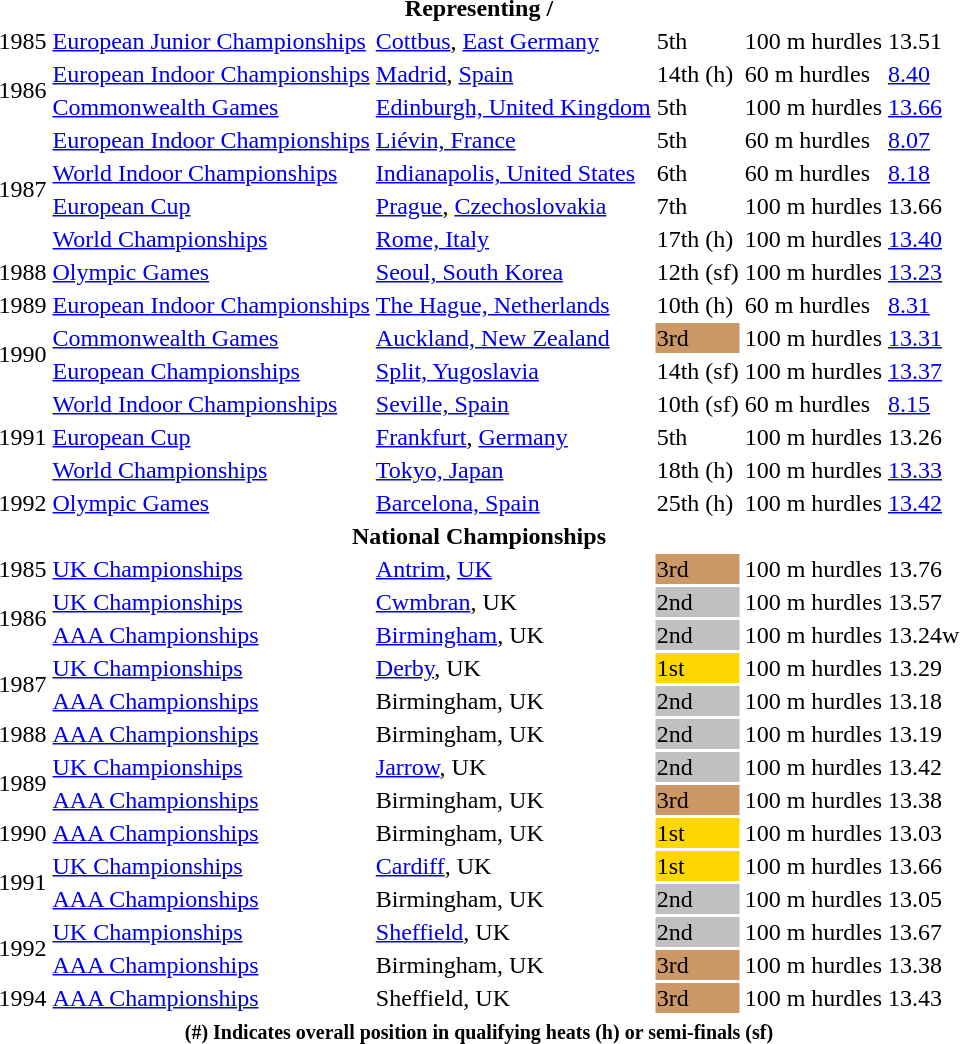<table>
<tr>
<th colspan="6">Representing  / </th>
</tr>
<tr>
<td>1985</td>
<td><a href='#'>European Junior Championships</a></td>
<td><a href='#'>Cottbus</a>, <a href='#'>East Germany</a></td>
<td>5th</td>
<td>100 m hurdles</td>
<td>13.51</td>
</tr>
<tr>
<td rowspan=2>1986</td>
<td><a href='#'>European Indoor Championships</a></td>
<td><a href='#'>Madrid</a>, <a href='#'>Spain</a></td>
<td>14th (h)</td>
<td>60 m hurdles</td>
<td><a href='#'>8.40</a></td>
</tr>
<tr>
<td><a href='#'>Commonwealth Games</a></td>
<td><a href='#'>Edinburgh, United Kingdom</a></td>
<td>5th</td>
<td>100 m hurdles</td>
<td><a href='#'>13.66</a></td>
</tr>
<tr>
<td rowspan=4>1987</td>
<td><a href='#'>European Indoor Championships</a></td>
<td><a href='#'>Liévin, France</a></td>
<td>5th</td>
<td>60 m hurdles</td>
<td><a href='#'>8.07</a></td>
</tr>
<tr>
<td><a href='#'>World Indoor Championships</a></td>
<td><a href='#'>Indianapolis, United States</a></td>
<td>6th</td>
<td>60 m hurdles</td>
<td><a href='#'>8.18</a></td>
</tr>
<tr>
<td><a href='#'>European Cup</a></td>
<td><a href='#'>Prague</a>, <a href='#'>Czechoslovakia</a></td>
<td>7th</td>
<td>100 m hurdles</td>
<td>13.66</td>
</tr>
<tr>
<td><a href='#'>World Championships</a></td>
<td><a href='#'>Rome, Italy</a></td>
<td>17th (h)</td>
<td>100 m hurdles</td>
<td><a href='#'>13.40</a></td>
</tr>
<tr>
<td>1988</td>
<td><a href='#'>Olympic Games</a></td>
<td><a href='#'>Seoul, South Korea</a></td>
<td>12th (sf)</td>
<td>100 m hurdles</td>
<td><a href='#'>13.23</a></td>
</tr>
<tr>
<td>1989</td>
<td><a href='#'>European Indoor Championships</a></td>
<td><a href='#'>The Hague, Netherlands</a></td>
<td>10th (h)</td>
<td>60 m hurdles</td>
<td><a href='#'>8.31</a></td>
</tr>
<tr>
<td rowspan=2>1990</td>
<td><a href='#'>Commonwealth Games</a></td>
<td><a href='#'>Auckland, New Zealand</a></td>
<td bgcolor="cc9966">3rd</td>
<td>100 m hurdles</td>
<td><a href='#'>13.31</a></td>
</tr>
<tr>
<td><a href='#'>European Championships</a></td>
<td><a href='#'>Split, Yugoslavia</a></td>
<td>14th (sf)</td>
<td>100 m hurdles</td>
<td><a href='#'>13.37</a></td>
</tr>
<tr>
<td rowspan=3>1991</td>
<td><a href='#'>World Indoor Championships</a></td>
<td><a href='#'>Seville, Spain</a></td>
<td>10th (sf)</td>
<td>60 m hurdles</td>
<td><a href='#'>8.15</a></td>
</tr>
<tr>
<td><a href='#'>European Cup</a></td>
<td><a href='#'>Frankfurt</a>, <a href='#'>Germany</a></td>
<td>5th</td>
<td>100 m hurdles</td>
<td>13.26</td>
</tr>
<tr>
<td><a href='#'>World Championships</a></td>
<td><a href='#'>Tokyo, Japan</a></td>
<td>18th (h)</td>
<td>100 m hurdles</td>
<td><a href='#'>13.33</a></td>
</tr>
<tr>
<td>1992</td>
<td><a href='#'>Olympic Games</a></td>
<td><a href='#'>Barcelona, Spain</a></td>
<td>25th (h)</td>
<td>100 m hurdles</td>
<td><a href='#'>13.42</a></td>
</tr>
<tr>
<th colspan=6><strong>National Championships</strong></th>
</tr>
<tr>
<td>1985</td>
<td><a href='#'>UK Championships</a></td>
<td><a href='#'>Antrim</a>, <a href='#'>UK</a></td>
<td bgcolor=cc9966>3rd</td>
<td>100 m hurdles</td>
<td>13.76</td>
</tr>
<tr>
<td rowspan=2>1986</td>
<td><a href='#'>UK Championships</a></td>
<td><a href='#'>Cwmbran</a>, UK</td>
<td bgcolor=silver>2nd</td>
<td>100 m hurdles</td>
<td>13.57</td>
</tr>
<tr>
<td><a href='#'>AAA Championships</a></td>
<td><a href='#'>Birmingham</a>, UK</td>
<td bgcolor=silver>2nd</td>
<td>100 m hurdles</td>
<td>13.24w</td>
</tr>
<tr>
<td rowspan=2>1987</td>
<td><a href='#'>UK Championships</a></td>
<td><a href='#'>Derby</a>, UK</td>
<td bgcolor=gold>1st</td>
<td>100 m hurdles</td>
<td>13.29</td>
</tr>
<tr>
<td><a href='#'>AAA Championships</a></td>
<td>Birmingham, UK</td>
<td bgcolor=silver>2nd</td>
<td>100 m hurdles</td>
<td>13.18</td>
</tr>
<tr>
<td>1988</td>
<td><a href='#'>AAA Championships</a></td>
<td>Birmingham, UK</td>
<td bgcolor=silver>2nd</td>
<td>100 m hurdles</td>
<td>13.19</td>
</tr>
<tr>
<td rowspan=2>1989</td>
<td><a href='#'>UK Championships</a></td>
<td><a href='#'>Jarrow</a>, UK</td>
<td bgcolor=silver>2nd</td>
<td>100 m hurdles</td>
<td>13.42</td>
</tr>
<tr>
<td><a href='#'>AAA Championships</a></td>
<td>Birmingham, UK</td>
<td bgcolor=cc9966>3rd</td>
<td>100 m hurdles</td>
<td>13.38</td>
</tr>
<tr>
<td>1990</td>
<td><a href='#'>AAA Championships</a></td>
<td>Birmingham, UK</td>
<td bgcolor=gold>1st</td>
<td>100 m hurdles</td>
<td>13.03</td>
</tr>
<tr>
<td rowspan=2>1991</td>
<td><a href='#'>UK Championships</a></td>
<td><a href='#'>Cardiff</a>, UK</td>
<td bgcolor=gold>1st</td>
<td>100 m hurdles</td>
<td>13.66</td>
</tr>
<tr>
<td><a href='#'>AAA Championships</a></td>
<td>Birmingham, UK</td>
<td bgcolor=silver>2nd</td>
<td>100 m hurdles</td>
<td>13.05</td>
</tr>
<tr>
<td rowspan=2>1992</td>
<td><a href='#'>UK Championships</a></td>
<td><a href='#'>Sheffield</a>, UK</td>
<td bgcolor=silver>2nd</td>
<td>100 m hurdles</td>
<td>13.67</td>
</tr>
<tr>
<td><a href='#'>AAA Championships</a></td>
<td>Birmingham, UK</td>
<td bgcolor=cc9966>3rd</td>
<td>100 m hurdles</td>
<td>13.38</td>
</tr>
<tr>
<td>1994</td>
<td><a href='#'>AAA Championships</a></td>
<td>Sheffield, UK</td>
<td bgcolor=cc9966>3rd</td>
<td>100 m hurdles</td>
<td>13.43</td>
</tr>
<tr>
<th colspan=6><small> <strong>(#) Indicates overall position in qualifying heats (h) or semi-finals (sf)</strong></small></th>
</tr>
</table>
